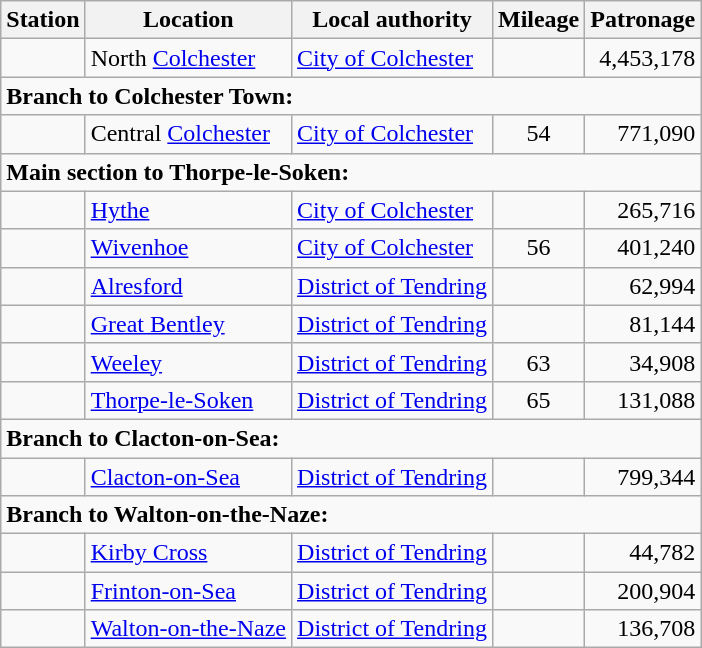<table class="wikitable">
<tr>
<th>Station</th>
<th>Location</th>
<th>Local authority</th>
<th>Mileage</th>
<th>Patronage</th>
</tr>
<tr>
<td></td>
<td>North <a href='#'>Colchester</a></td>
<td><a href='#'>City of Colchester</a></td>
<td align=center></td>
<td align=right>4,453,178</td>
</tr>
<tr>
<td colspan="5"><strong>Branch to Colchester Town:</strong></td>
</tr>
<tr>
<td></td>
<td>Central <a href='#'>Colchester</a></td>
<td><a href='#'>City of Colchester</a></td>
<td align=center>54</td>
<td align=right>771,090</td>
</tr>
<tr>
<td colspan="5"><strong>Main section to Thorpe-le-Soken:</strong></td>
</tr>
<tr>
<td></td>
<td><a href='#'>Hythe</a></td>
<td><a href='#'>City of Colchester</a></td>
<td align=center></td>
<td align=right>265,716</td>
</tr>
<tr>
<td></td>
<td><a href='#'>Wivenhoe</a></td>
<td><a href='#'>City of Colchester</a></td>
<td align=center>56</td>
<td align=right>401,240</td>
</tr>
<tr>
<td></td>
<td><a href='#'>Alresford</a></td>
<td><a href='#'>District of Tendring</a></td>
<td align=center></td>
<td align=right>62,994</td>
</tr>
<tr>
<td></td>
<td><a href='#'>Great Bentley</a></td>
<td><a href='#'>District of Tendring</a></td>
<td align=center></td>
<td align=right>81,144</td>
</tr>
<tr>
<td></td>
<td><a href='#'>Weeley</a></td>
<td><a href='#'>District of Tendring</a></td>
<td align=center>63</td>
<td align=right>34,908</td>
</tr>
<tr>
<td></td>
<td><a href='#'>Thorpe-le-Soken</a></td>
<td><a href='#'>District of Tendring</a></td>
<td align=center>65</td>
<td align=right>131,088</td>
</tr>
<tr>
<td colspan="5"><strong>Branch to Clacton-on-Sea:</strong></td>
</tr>
<tr>
<td></td>
<td><a href='#'>Clacton-on-Sea</a></td>
<td><a href='#'>District of Tendring</a></td>
<td align=center></td>
<td align=right>799,344</td>
</tr>
<tr>
<td colspan="5"><strong>Branch to Walton-on-the-Naze:</strong></td>
</tr>
<tr>
<td></td>
<td><a href='#'>Kirby Cross</a></td>
<td><a href='#'>District of Tendring</a></td>
<td align=center></td>
<td align=right>44,782</td>
</tr>
<tr>
<td></td>
<td><a href='#'>Frinton-on-Sea</a></td>
<td><a href='#'>District of Tendring</a></td>
<td align=center></td>
<td align=right>200,904</td>
</tr>
<tr>
<td></td>
<td><a href='#'>Walton-on-the-Naze</a></td>
<td><a href='#'>District of Tendring</a></td>
<td align=center></td>
<td align=right>136,708</td>
</tr>
</table>
